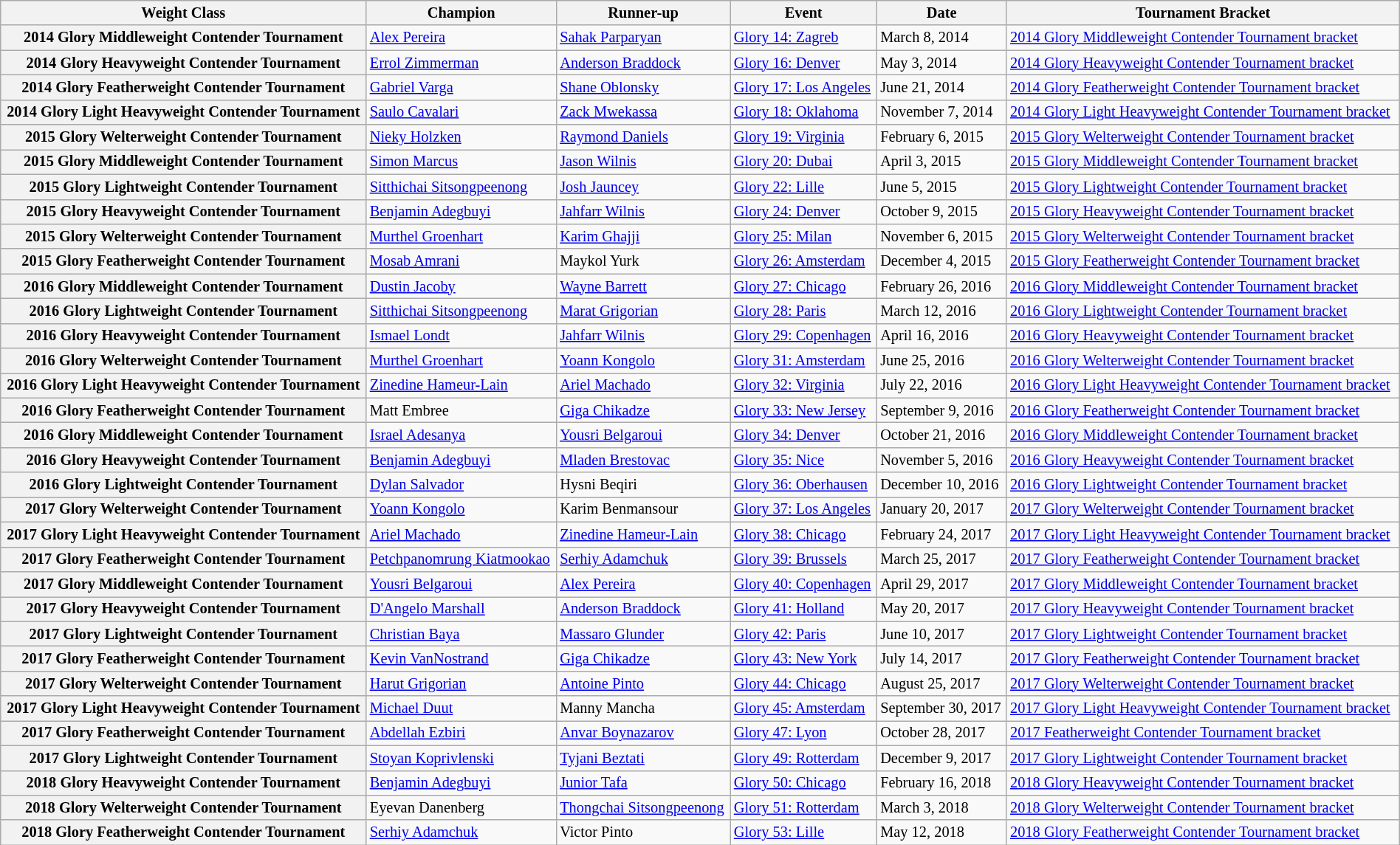<table class="wikitable" style="width:100%; font-size:85%;">
<tr>
<th>Weight Class</th>
<th>Champion</th>
<th>Runner-up</th>
<th>Event</th>
<th>Date</th>
<th>Tournament Bracket</th>
</tr>
<tr>
<th><strong>2014 Glory Middleweight Contender Tournament</strong></th>
<td> <a href='#'>Alex Pereira</a></td>
<td> <a href='#'>Sahak Parparyan</a></td>
<td><a href='#'>Glory 14: Zagreb</a></td>
<td>March 8, 2014</td>
<td><a href='#'>2014 Glory Middleweight Contender Tournament bracket</a></td>
</tr>
<tr>
<th><strong>2014 Glory Heavyweight Contender Tournament</strong></th>
<td> <a href='#'>Errol Zimmerman</a></td>
<td> <a href='#'>Anderson Braddock</a></td>
<td><a href='#'>Glory 16: Denver</a></td>
<td>May 3, 2014</td>
<td><a href='#'>2014 Glory Heavyweight Contender Tournament bracket</a></td>
</tr>
<tr>
<th><strong>2014 Glory Featherweight Contender Tournament</strong></th>
<td> <a href='#'>Gabriel Varga</a></td>
<td> <a href='#'>Shane Oblonsky</a></td>
<td><a href='#'>Glory 17: Los Angeles</a></td>
<td>June 21, 2014</td>
<td><a href='#'>2014 Glory Featherweight Contender Tournament bracket</a></td>
</tr>
<tr>
<th><strong>2014 Glory Light Heavyweight Contender Tournament</strong></th>
<td> <a href='#'>Saulo Cavalari</a></td>
<td> <a href='#'>Zack Mwekassa</a></td>
<td><a href='#'>Glory 18: Oklahoma</a></td>
<td>November 7, 2014</td>
<td><a href='#'>2014 Glory Light Heavyweight Contender Tournament bracket</a></td>
</tr>
<tr>
<th><strong>2015 Glory Welterweight Contender Tournament</strong></th>
<td> <a href='#'>Nieky Holzken</a></td>
<td> <a href='#'>Raymond Daniels</a></td>
<td><a href='#'>Glory 19: Virginia</a></td>
<td>February 6, 2015</td>
<td><a href='#'>2015 Glory Welterweight Contender Tournament bracket</a></td>
</tr>
<tr>
<th><strong>2015 Glory Middleweight Contender Tournament</strong></th>
<td> <a href='#'>Simon Marcus</a></td>
<td> <a href='#'>Jason Wilnis</a></td>
<td><a href='#'>Glory 20: Dubai</a></td>
<td>April 3, 2015</td>
<td><a href='#'>2015 Glory Middleweight Contender Tournament bracket</a></td>
</tr>
<tr>
<th><strong>2015 Glory Lightweight Contender Tournament</strong></th>
<td> <a href='#'>Sitthichai Sitsongpeenong</a></td>
<td> <a href='#'>Josh Jauncey</a></td>
<td><a href='#'>Glory 22: Lille</a></td>
<td>June 5, 2015</td>
<td><a href='#'>2015 Glory Lightweight Contender Tournament bracket</a></td>
</tr>
<tr>
<th><strong>2015 Glory Heavyweight Contender Tournament</strong></th>
<td> <a href='#'>Benjamin Adegbuyi</a></td>
<td> <a href='#'>Jahfarr Wilnis</a></td>
<td><a href='#'>Glory 24: Denver</a></td>
<td>October 9, 2015</td>
<td><a href='#'>2015 Glory Heavyweight Contender Tournament bracket</a></td>
</tr>
<tr>
<th><strong>2015 Glory Welterweight Contender Tournament</strong></th>
<td> <a href='#'>Murthel Groenhart</a></td>
<td> <a href='#'>Karim Ghajji</a></td>
<td><a href='#'>Glory 25: Milan</a></td>
<td>November 6, 2015</td>
<td><a href='#'>2015 Glory Welterweight Contender Tournament bracket</a></td>
</tr>
<tr>
<th><strong>2015 Glory Featherweight Contender Tournament</strong></th>
<td> <a href='#'>Mosab Amrani</a></td>
<td> Maykol Yurk</td>
<td><a href='#'>Glory 26: Amsterdam</a></td>
<td>December 4, 2015</td>
<td><a href='#'>2015 Glory Featherweight Contender Tournament bracket</a></td>
</tr>
<tr>
<th><strong>2016 Glory Middleweight Contender Tournament</strong></th>
<td> <a href='#'>Dustin Jacoby</a></td>
<td> <a href='#'>Wayne Barrett</a></td>
<td><a href='#'>Glory 27: Chicago</a></td>
<td>February 26, 2016</td>
<td><a href='#'>2016 Glory Middleweight Contender Tournament bracket</a></td>
</tr>
<tr>
<th><strong>2016 Glory Lightweight Contender Tournament</strong></th>
<td> <a href='#'>Sitthichai Sitsongpeenong</a></td>
<td> <a href='#'>Marat Grigorian</a></td>
<td><a href='#'>Glory 28: Paris</a></td>
<td>March 12, 2016</td>
<td><a href='#'>2016 Glory Lightweight Contender Tournament bracket</a></td>
</tr>
<tr>
<th><strong>2016 Glory Heavyweight Contender Tournament</strong></th>
<td> <a href='#'>Ismael Londt</a></td>
<td> <a href='#'>Jahfarr Wilnis</a></td>
<td><a href='#'>Glory 29: Copenhagen</a></td>
<td>April 16, 2016</td>
<td><a href='#'>2016 Glory Heavyweight Contender Tournament bracket</a></td>
</tr>
<tr>
<th><strong>2016 Glory Welterweight Contender Tournament</strong></th>
<td> <a href='#'>Murthel Groenhart</a></td>
<td> <a href='#'>Yoann Kongolo</a></td>
<td><a href='#'>Glory 31: Amsterdam</a></td>
<td>June 25, 2016</td>
<td><a href='#'>2016 Glory Welterweight Contender Tournament bracket</a></td>
</tr>
<tr>
<th><strong>2016 Glory Light Heavyweight Contender Tournament</strong></th>
<td> <a href='#'>Zinedine Hameur-Lain</a></td>
<td> <a href='#'>Ariel Machado</a></td>
<td><a href='#'>Glory 32: Virginia</a></td>
<td>July 22, 2016</td>
<td><a href='#'>2016 Glory Light Heavyweight Contender Tournament bracket</a></td>
</tr>
<tr>
<th><strong>2016 Glory Featherweight Contender Tournament</strong></th>
<td> Matt Embree</td>
<td> <a href='#'>Giga Chikadze</a></td>
<td><a href='#'>Glory 33: New Jersey</a></td>
<td>September 9, 2016</td>
<td><a href='#'>2016 Glory Featherweight Contender Tournament bracket</a></td>
</tr>
<tr>
<th><strong>2016 Glory Middleweight Contender Tournament</strong></th>
<td> <a href='#'>Israel Adesanya</a></td>
<td> <a href='#'>Yousri Belgaroui</a></td>
<td><a href='#'>Glory 34: Denver</a></td>
<td>October 21, 2016</td>
<td><a href='#'>2016 Glory Middleweight Contender Tournament bracket</a></td>
</tr>
<tr>
<th><strong>2016 Glory Heavyweight Contender Tournament</strong></th>
<td> <a href='#'>Benjamin Adegbuyi</a></td>
<td> <a href='#'>Mladen Brestovac</a></td>
<td><a href='#'>Glory 35: Nice</a></td>
<td>November 5, 2016</td>
<td><a href='#'>2016 Glory Heavyweight Contender Tournament bracket</a></td>
</tr>
<tr>
<th><strong>2016 Glory Lightweight Contender Tournament</strong></th>
<td> <a href='#'>Dylan Salvador</a></td>
<td> Hysni Beqiri</td>
<td><a href='#'>Glory 36: Oberhausen</a></td>
<td>December 10, 2016</td>
<td><a href='#'>2016 Glory Lightweight Contender Tournament bracket</a></td>
</tr>
<tr>
<th><strong>2017 Glory Welterweight Contender Tournament</strong></th>
<td> <a href='#'>Yoann Kongolo</a></td>
<td> Karim Benmansour</td>
<td><a href='#'>Glory 37: Los Angeles</a></td>
<td>January 20, 2017</td>
<td><a href='#'>2017 Glory Welterweight Contender Tournament bracket</a></td>
</tr>
<tr>
<th><strong>2017 Glory Light Heavyweight Contender Tournament</strong></th>
<td> <a href='#'>Ariel Machado</a></td>
<td> <a href='#'>Zinedine Hameur-Lain</a></td>
<td><a href='#'>Glory 38: Chicago</a></td>
<td>February 24, 2017</td>
<td><a href='#'>2017 Glory Light Heavyweight Contender Tournament bracket</a></td>
</tr>
<tr>
<th><strong>2017 Glory Featherweight Contender Tournament</strong></th>
<td> <a href='#'>Petchpanomrung Kiatmookao</a></td>
<td> <a href='#'>Serhiy Adamchuk</a></td>
<td><a href='#'>Glory 39: Brussels</a></td>
<td>March 25, 2017</td>
<td><a href='#'>2017 Glory Featherweight Contender Tournament bracket</a></td>
</tr>
<tr>
<th><strong>2017 Glory Middleweight Contender Tournament</strong></th>
<td> <a href='#'>Yousri Belgaroui</a></td>
<td> <a href='#'>Alex Pereira</a></td>
<td><a href='#'>Glory 40: Copenhagen</a></td>
<td>April 29, 2017</td>
<td><a href='#'>2017 Glory Middleweight Contender Tournament bracket</a></td>
</tr>
<tr>
<th><strong>2017 Glory Heavyweight Contender Tournament</strong></th>
<td> <a href='#'>D'Angelo Marshall</a></td>
<td> <a href='#'>Anderson Braddock</a></td>
<td><a href='#'>Glory 41: Holland</a></td>
<td>May 20, 2017</td>
<td><a href='#'>2017 Glory Heavyweight Contender Tournament bracket</a></td>
</tr>
<tr>
<th><strong>2017 Glory Lightweight Contender Tournament</strong></th>
<td> <a href='#'>Christian Baya</a></td>
<td> <a href='#'>Massaro Glunder</a></td>
<td><a href='#'>Glory 42: Paris</a></td>
<td>June 10, 2017</td>
<td><a href='#'>2017 Glory Lightweight Contender Tournament bracket</a></td>
</tr>
<tr>
<th><strong>2017 Glory Featherweight Contender Tournament</strong></th>
<td> <a href='#'>Kevin VanNostrand</a></td>
<td> <a href='#'>Giga Chikadze</a></td>
<td><a href='#'>Glory 43: New York</a></td>
<td>July 14, 2017</td>
<td><a href='#'>2017 Glory Featherweight Contender Tournament bracket</a></td>
</tr>
<tr>
<th><strong>2017 Glory Welterweight Contender Tournament</strong></th>
<td> <a href='#'>Harut Grigorian</a></td>
<td> <a href='#'>Antoine Pinto</a></td>
<td><a href='#'>Glory 44: Chicago</a></td>
<td>August 25, 2017</td>
<td><a href='#'>2017 Glory Welterweight Contender Tournament bracket</a></td>
</tr>
<tr>
<th><strong>2017 Glory Light Heavyweight Contender Tournament</strong></th>
<td> <a href='#'>Michael Duut</a></td>
<td> Manny Mancha</td>
<td><a href='#'>Glory 45: Amsterdam</a></td>
<td>September 30, 2017</td>
<td><a href='#'>2017 Glory Light Heavyweight Contender Tournament bracket</a></td>
</tr>
<tr>
<th><strong>2017 Glory Featherweight Contender Tournament</strong></th>
<td> <a href='#'>Abdellah Ezbiri</a></td>
<td> <a href='#'>Anvar Boynazarov</a></td>
<td><a href='#'>Glory 47: Lyon</a></td>
<td>October 28, 2017</td>
<td><a href='#'>2017 Featherweight Contender Tournament bracket</a></td>
</tr>
<tr>
<th><strong>2017 Glory Lightweight Contender Tournament</strong></th>
<td> <a href='#'>Stoyan Koprivlenski</a></td>
<td> <a href='#'>Tyjani Beztati</a></td>
<td><a href='#'>Glory 49: Rotterdam</a></td>
<td>December 9, 2017</td>
<td><a href='#'>2017 Glory Lightweight Contender Tournament bracket</a></td>
</tr>
<tr>
<th><strong>2018 Glory Heavyweight Contender Tournament</strong></th>
<td> <a href='#'>Benjamin Adegbuyi</a></td>
<td> <a href='#'>Junior Tafa</a></td>
<td><a href='#'>Glory 50: Chicago</a></td>
<td>February 16, 2018</td>
<td><a href='#'>2018 Glory Heavyweight Contender Tournament bracket</a></td>
</tr>
<tr>
<th><strong>2018 Glory Welterweight Contender Tournament</strong></th>
<td> Eyevan Danenberg</td>
<td> <a href='#'>Thongchai Sitsongpeenong</a></td>
<td><a href='#'>Glory 51: Rotterdam</a></td>
<td>March 3, 2018</td>
<td><a href='#'>2018 Glory Welterweight Contender Tournament bracket</a></td>
</tr>
<tr>
<th><strong>2018 Glory Featherweight Contender Tournament</strong></th>
<td> <a href='#'>Serhiy Adamchuk</a></td>
<td> Victor Pinto</td>
<td><a href='#'>Glory 53: Lille</a></td>
<td>May 12, 2018</td>
<td><a href='#'>2018 Glory Featherweight Contender Tournament bracket</a></td>
</tr>
</table>
